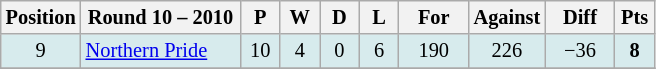<table class="wikitable" style="text-align:center; font-size:85%;">
<tr>
<th width=40 abbr="Position">Position</th>
<th width=100>Round 10 – 2010</th>
<th width=20 abbr="Played">P</th>
<th width=20 abbr="Won">W</th>
<th width=20 abbr="Drawn">D</th>
<th width=20 abbr="Lost">L</th>
<th width=40 abbr="Points for">For</th>
<th width=40 abbr="Points against">Against</th>
<th width=40 abbr="Points difference">Diff</th>
<th width=20 abbr="Points">Pts</th>
</tr>
<tr style="background: #d7ebed;">
<td>9</td>
<td style="text-align:left;"> <a href='#'>Northern Pride</a></td>
<td>10</td>
<td>4</td>
<td>0</td>
<td>6</td>
<td>190</td>
<td>226</td>
<td>−36</td>
<td><strong>8</strong></td>
</tr>
<tr>
</tr>
</table>
